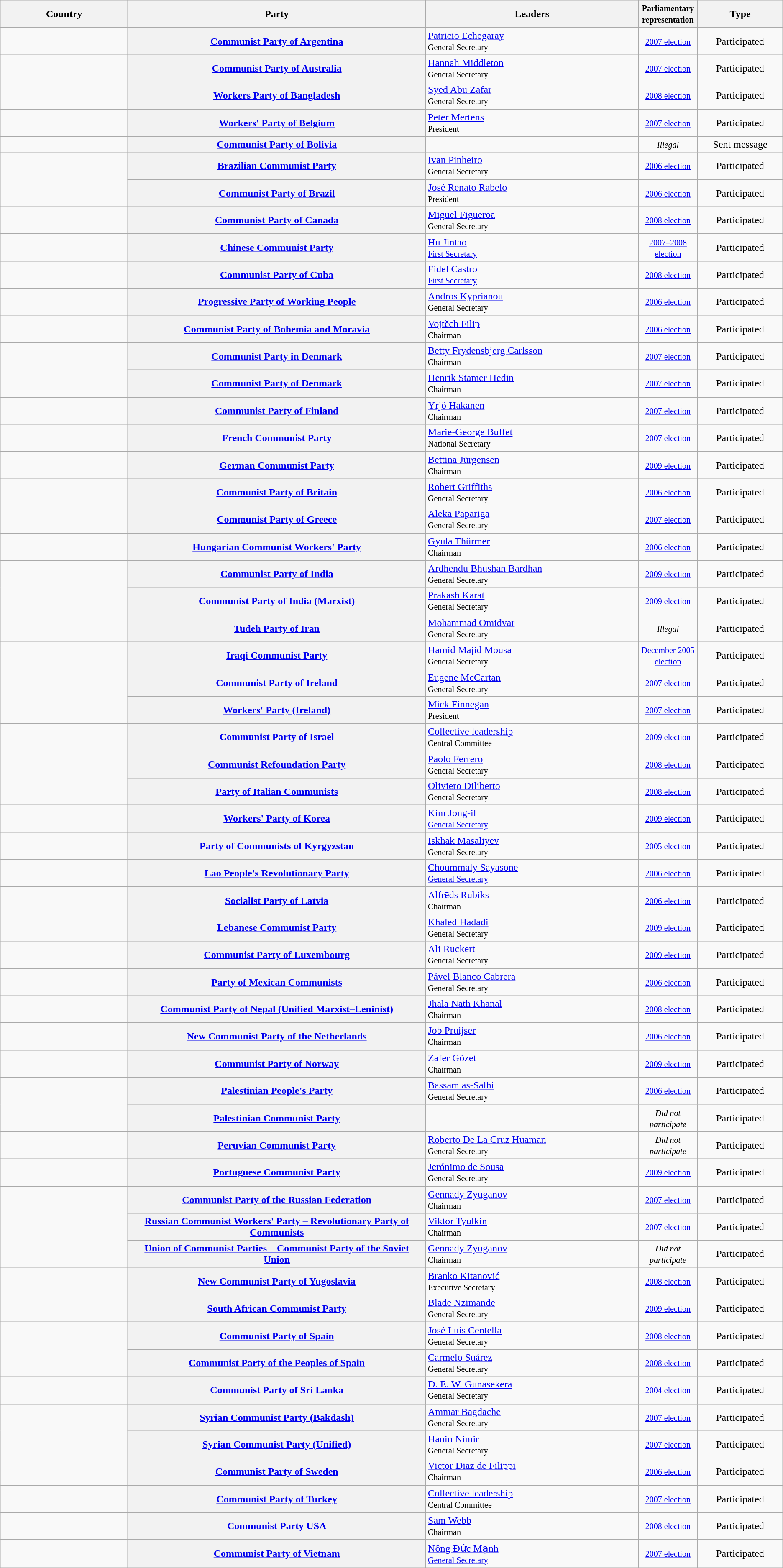<table class="wikitable mw-collapsible mw-collapsed">
<tr>
<th width="15%" scope="col" class=unsortable>Country</th>
<th width="35%" scope="col">Party</th>
<th width="25%" scope="col" class=unsortable>Leaders</th>
<th width="4%" scope="col"><small>Parliamentary<br>representation</small></th>
<th width="10%" scope="col">Type</th>
</tr>
<tr>
<td></td>
<th scope="row"><a href='#'>Communist Party of Argentina</a></th>
<td><a href='#'>Patricio Echegaray</a><br><small>General Secretary</small></td>
<td align="center"><small><a href='#'>2007 election</a></small></td>
<td align="center">Participated</td>
</tr>
<tr>
<td></td>
<th scope="row"><a href='#'>Communist Party of Australia</a></th>
<td><a href='#'>Hannah Middleton</a><br><small>General Secretary</small></td>
<td align="center"><small><a href='#'>2007 election</a></small></td>
<td align="center">Participated</td>
</tr>
<tr>
<td></td>
<th scope="row"><a href='#'>Workers Party of Bangladesh</a></th>
<td><a href='#'>Syed Abu Zafar</a><br><small>General Secretary</small></td>
<td align="center"><small><a href='#'>2008 election</a></small></td>
<td align="center">Participated</td>
</tr>
<tr>
<td></td>
<th scope="row"><a href='#'>Workers' Party of Belgium</a></th>
<td><a href='#'>Peter Mertens</a><br><small>President</small></td>
<td align="center"><small><a href='#'>2007 election</a></small></td>
<td align="center">Participated</td>
</tr>
<tr>
<td></td>
<th scope="row"><a href='#'>Communist Party of Bolivia</a></th>
<td></td>
<td align="center"><small><em>Illegal</em></small></td>
<td align="center">Sent message</td>
</tr>
<tr>
<td rowspan="2"></td>
<th scope="row"><a href='#'>Brazilian Communist Party</a></th>
<td><a href='#'>Ivan Pinheiro</a><br><small>General Secretary</small></td>
<td align="center"><small><a href='#'>2006 election</a></small></td>
<td align="center">Participated</td>
</tr>
<tr>
<th scope="row"><a href='#'>Communist Party of Brazil</a></th>
<td><a href='#'>José Renato Rabelo</a><br><small>President</small></td>
<td align="center"><small><a href='#'>2006 election</a></small></td>
<td align="center">Participated</td>
</tr>
<tr>
<td></td>
<th scope="row"><a href='#'>Communist Party of Canada</a></th>
<td><a href='#'>Miguel Figueroa</a><br><small>General Secretary</small></td>
<td align="center"><small><a href='#'>2008 election</a></small></td>
<td align="center">Participated</td>
</tr>
<tr>
<td></td>
<th scope="row"><a href='#'>Chinese Communist Party</a></th>
<td><a href='#'>Hu Jintao</a><br><small><a href='#'>First Secretary</a></small></td>
<td align="center"><small><a href='#'>2007–2008 election</a></small></td>
<td align="center">Participated</td>
</tr>
<tr>
<td></td>
<th scope="row"><a href='#'>Communist Party of Cuba</a></th>
<td><a href='#'>Fidel Castro</a><br><small><a href='#'>First Secretary</a></small></td>
<td align="center"><small><a href='#'>2008 election</a></small></td>
<td align="center">Participated</td>
</tr>
<tr>
<td></td>
<th scope="row"><a href='#'>Progressive Party of Working People</a></th>
<td><a href='#'>Andros Kyprianou</a><br><small>General Secretary</small></td>
<td align="center"><small><a href='#'>2006 election</a></small></td>
<td align="center">Participated</td>
</tr>
<tr>
<td></td>
<th scope="row"><a href='#'>Communist Party of Bohemia and Moravia</a></th>
<td><a href='#'>Vojtěch Filip</a><br><small>Chairman</small></td>
<td align="center"><small><a href='#'>2006 election</a></small></td>
<td align="center">Participated</td>
</tr>
<tr>
<td rowspan="2"></td>
<th scope="row"><a href='#'>Communist Party in Denmark</a></th>
<td><a href='#'>Betty Frydensbjerg Carlsson</a><br><small>Chairman</small></td>
<td align="center"><small><a href='#'>2007 election</a></small></td>
<td align="center">Participated</td>
</tr>
<tr>
<th scope="row"><a href='#'>Communist Party of Denmark</a></th>
<td><a href='#'>Henrik Stamer Hedin</a><br><small>Chairman</small></td>
<td align="center"><small><a href='#'>2007 election</a></small></td>
<td align="center">Participated</td>
</tr>
<tr>
<td></td>
<th scope="row"><a href='#'>Communist Party of Finland</a></th>
<td><a href='#'>Yrjö Hakanen</a><br><small>Chairman</small></td>
<td align="center"><small><a href='#'>2007 election</a></small></td>
<td align="center">Participated</td>
</tr>
<tr>
<td></td>
<th scope="row"><a href='#'>French Communist Party</a></th>
<td><a href='#'>Marie-George Buffet</a><br><small>National Secretary</small></td>
<td align="center"><small><a href='#'>2007 election</a></small></td>
<td align="center">Participated</td>
</tr>
<tr>
<td></td>
<th scope="row"><a href='#'>German Communist Party</a></th>
<td><a href='#'>Bettina Jürgensen</a><br><small>Chairman</small></td>
<td align="center"><small><a href='#'>2009 election</a></small></td>
<td align="center">Participated</td>
</tr>
<tr>
<td></td>
<th scope="row"><a href='#'>Communist Party of Britain</a></th>
<td><a href='#'>Robert Griffiths</a><br><small>General Secretary</small></td>
<td align="center"><small><a href='#'>2006 election</a></small></td>
<td align="center">Participated</td>
</tr>
<tr>
<td></td>
<th scope="row"><a href='#'>Communist Party of Greece</a></th>
<td><a href='#'>Aleka Papariga</a><br><small>General Secretary</small></td>
<td align="center"><small><a href='#'>2007 election</a></small></td>
<td align="center">Participated</td>
</tr>
<tr>
<td></td>
<th scope="row"><a href='#'>Hungarian Communist Workers' Party</a></th>
<td><a href='#'>Gyula Thürmer</a><br><small>Chairman</small></td>
<td align="center"><small><a href='#'>2006 election</a></small></td>
<td align="center">Participated</td>
</tr>
<tr>
<td rowspan="2"></td>
<th scope="row"><a href='#'>Communist Party of India</a></th>
<td><a href='#'>Ardhendu Bhushan Bardhan</a><br><small>General Secretary</small></td>
<td align="center"><small><a href='#'>2009 election</a></small></td>
<td align="center">Participated</td>
</tr>
<tr>
<th scope="row"><a href='#'>Communist Party of India (Marxist)</a></th>
<td><a href='#'>Prakash Karat</a><br><small>General Secretary</small></td>
<td align="center"><small><a href='#'>2009 election</a></small></td>
<td align="center">Participated</td>
</tr>
<tr>
<td></td>
<th scope="row"><a href='#'>Tudeh Party of Iran</a></th>
<td><a href='#'>Mohammad Omidvar</a><br><small>General Secretary</small></td>
<td align="center"><small><em>Illegal</em></small></td>
<td align="center">Participated</td>
</tr>
<tr>
<td></td>
<th scope="row"><a href='#'>Iraqi Communist Party</a></th>
<td><a href='#'>Hamid Majid Mousa</a><br><small>General Secretary</small></td>
<td align="center"><small><a href='#'>December 2005 election</a></small></td>
<td align="center">Participated</td>
</tr>
<tr>
<td rowspan="2"></td>
<th scope="row"><a href='#'>Communist Party of Ireland</a></th>
<td><a href='#'>Eugene McCartan</a><br><small>General Secretary</small></td>
<td align="center"><small><a href='#'>2007 election</a></small></td>
<td align="center">Participated</td>
</tr>
<tr>
<th scope="row"><a href='#'>Workers' Party (Ireland)</a></th>
<td><a href='#'>Mick Finnegan</a><br><small>President</small></td>
<td align="center"><small><a href='#'>2007 election</a></small></td>
<td align="center">Participated</td>
</tr>
<tr>
<td></td>
<th scope="row"><a href='#'>Communist Party of Israel</a></th>
<td><a href='#'>Collective leadership</a><br><small>Central Committee</small></td>
<td align="center"><small><a href='#'>2009 election</a></small></td>
<td align="center">Participated</td>
</tr>
<tr>
<td rowspan="2"></td>
<th scope="row"><a href='#'>Communist Refoundation Party</a></th>
<td><a href='#'>Paolo Ferrero</a><br><small>General Secretary</small></td>
<td align="center"><small><a href='#'>2008 election</a></small></td>
<td align="center">Participated</td>
</tr>
<tr>
<th scope="row"><a href='#'>Party of Italian Communists</a></th>
<td><a href='#'>Oliviero Diliberto</a><br><small>General Secretary</small></td>
<td align="center"><small><a href='#'>2008 election</a></small></td>
<td align="center">Participated</td>
</tr>
<tr>
<td></td>
<th scope="row"><a href='#'>Workers' Party of Korea</a></th>
<td><a href='#'>Kim Jong-il</a><br><small><a href='#'>General Secretary</a></small></td>
<td align="center"><small><a href='#'>2009 election</a></small></td>
<td align="center">Participated</td>
</tr>
<tr>
<td></td>
<th scope="row"><a href='#'>Party of Communists of Kyrgyzstan</a></th>
<td><a href='#'>Iskhak Masaliyev</a><br><small>General Secretary</small></td>
<td align="center"><small><a href='#'>2005 election</a></small></td>
<td align="center">Participated</td>
</tr>
<tr>
<td></td>
<th scope="row"><a href='#'>Lao People's Revolutionary Party</a></th>
<td><a href='#'>Choummaly Sayasone</a><br><small><a href='#'>General Secretary</a></small></td>
<td align="center"><small><a href='#'>2006 election</a></small></td>
<td align="center">Participated</td>
</tr>
<tr>
<td></td>
<th scope="row"><a href='#'>Socialist Party of Latvia</a></th>
<td><a href='#'>Alfrēds Rubiks</a><br><small>Chairman</small></td>
<td align="center"><small><a href='#'>2006 election</a></small></td>
<td align="center">Participated</td>
</tr>
<tr>
<td></td>
<th scope="row"><a href='#'>Lebanese Communist Party</a></th>
<td><a href='#'>Khaled Hadadi</a><br><small>General Secretary</small></td>
<td align="center"><small><a href='#'>2009 election</a></small></td>
<td align="center">Participated</td>
</tr>
<tr>
<td></td>
<th scope="row"><a href='#'>Communist Party of Luxembourg</a></th>
<td><a href='#'>Ali Ruckert</a><br><small>General Secretary</small></td>
<td align="center"><small><a href='#'>2009 election</a></small></td>
<td align="center">Participated</td>
</tr>
<tr>
<td></td>
<th scope="row"><a href='#'>Party of Mexican Communists</a></th>
<td><a href='#'>Pável Blanco Cabrera</a><br><small>General Secretary</small></td>
<td align="center"><small><a href='#'>2006 election</a></small></td>
<td align="center">Participated</td>
</tr>
<tr>
<td></td>
<th scope="row"><a href='#'>Communist Party of Nepal (Unified Marxist–Leninist)</a></th>
<td><a href='#'>Jhala Nath Khanal</a><br><small>Chairman</small></td>
<td align="center"><small><a href='#'>2008 election</a></small></td>
<td align="center">Participated</td>
</tr>
<tr>
<td></td>
<th scope="row"><a href='#'>New Communist Party of the Netherlands</a></th>
<td><a href='#'>Job Pruijser</a><br><small>Chairman</small></td>
<td align="center"><small><a href='#'>2006 election</a></small></td>
<td align="center">Participated</td>
</tr>
<tr>
<td></td>
<th scope="row"><a href='#'>Communist Party of Norway</a></th>
<td><a href='#'>Zafer Gözet</a><br><small>Chairman</small></td>
<td align="center"><small><a href='#'>2009 election</a></small></td>
<td align="center">Participated</td>
</tr>
<tr>
<td rowspan="2"></td>
<th scope="row"><a href='#'>Palestinian People's Party</a></th>
<td><a href='#'>Bassam as-Salhi</a><br><small>General Secretary</small></td>
<td align="center"><small><a href='#'>2006 election</a></small></td>
<td align="center">Participated</td>
</tr>
<tr>
<th scope="row"><a href='#'>Palestinian Communist Party</a></th>
<td></td>
<td align="center"><small><em>Did not participate</em></small></td>
<td align="center">Participated</td>
</tr>
<tr>
<td></td>
<th scope="row"><a href='#'>Peruvian Communist Party</a></th>
<td><a href='#'>Roberto De La Cruz Huaman</a><br><small>General Secretary</small></td>
<td align="center"><small><em>Did not participate</em></small></td>
<td align="center">Participated</td>
</tr>
<tr>
<td></td>
<th scope="row"><a href='#'>Portuguese Communist Party</a></th>
<td><a href='#'>Jerónimo de Sousa</a><br><small>General Secretary</small></td>
<td align="center"><small><a href='#'>2009 election</a></small></td>
<td align="center">Participated</td>
</tr>
<tr>
<td rowspan="3"></td>
<th scope="row"><a href='#'>Communist Party of the Russian Federation</a></th>
<td><a href='#'>Gennady Zyuganov</a><br><small>Chairman</small></td>
<td align="center"><small><a href='#'>2007 election</a></small></td>
<td align="center">Participated</td>
</tr>
<tr>
<th scope="row"><a href='#'>Russian Communist Workers' Party – Revolutionary Party of Communists</a></th>
<td><a href='#'>Viktor Tyulkin</a><br><small>Chairman</small></td>
<td align="center"><small><a href='#'>2007 election</a></small></td>
<td align="center">Participated</td>
</tr>
<tr>
<th scope="row"><a href='#'>Union of Communist Parties – Communist Party of the Soviet Union</a></th>
<td><a href='#'>Gennady Zyuganov</a><br><small>Chairman</small></td>
<td align="center"><small><em>Did not participate</em></small></td>
<td align="center">Participated</td>
</tr>
<tr>
<td></td>
<th scope="row"><a href='#'>New Communist Party of Yugoslavia</a></th>
<td><a href='#'>Branko Kitanović</a><br><small>Executive Secretary</small></td>
<td align="center"><small><a href='#'>2008 election</a></small></td>
<td align="center">Participated</td>
</tr>
<tr>
<td></td>
<th scope="row"><a href='#'>South African Communist Party</a></th>
<td><a href='#'>Blade Nzimande</a><br><small>General Secretary</small></td>
<td align="center"><small><a href='#'>2009 election</a></small></td>
<td align="center">Participated</td>
</tr>
<tr>
<td rowspan="2"></td>
<th scope="row"><a href='#'>Communist Party of Spain</a></th>
<td><a href='#'>José Luis Centella</a><br><small>General Secretary</small></td>
<td align="center"><small><a href='#'>2008 election</a></small></td>
<td align="center">Participated</td>
</tr>
<tr>
<th scope="row"><a href='#'>Communist Party of the Peoples of Spain</a></th>
<td><a href='#'>Carmelo Suárez</a><br><small>General Secretary</small></td>
<td align="center"><small><a href='#'>2008 election</a></small></td>
<td align="center">Participated</td>
</tr>
<tr>
<td></td>
<th scope="row"><a href='#'>Communist Party of Sri Lanka</a></th>
<td><a href='#'>D. E. W. Gunasekera</a><br><small>General Secretary</small></td>
<td align="center"><small><a href='#'>2004 election</a></small></td>
<td align="center">Participated</td>
</tr>
<tr>
<td rowspan="2"></td>
<th scope="row"><a href='#'>Syrian Communist Party (Bakdash)</a></th>
<td><a href='#'>Ammar Bagdache</a><br><small>General Secretary</small></td>
<td align="center"><small><a href='#'>2007 election</a></small></td>
<td align="center">Participated</td>
</tr>
<tr>
<th scope="row"><a href='#'>Syrian Communist Party (Unified)</a></th>
<td><a href='#'>Hanin Nimir</a><br><small>General Secretary</small></td>
<td align="center"><small><a href='#'>2007 election</a></small></td>
<td align="center">Participated</td>
</tr>
<tr>
<td></td>
<th scope="row"><a href='#'>Communist Party of Sweden</a></th>
<td><a href='#'>Victor Diaz de Filippi</a><br><small>Chairman</small></td>
<td align="center"><small><a href='#'>2006 election</a></small></td>
<td align="center">Participated</td>
</tr>
<tr>
<td></td>
<th scope="row"><a href='#'>Communist Party of Turkey</a></th>
<td><a href='#'>Collective leadership</a><br><small>Central Committee</small></td>
<td align="center"><small><a href='#'>2007 election</a></small></td>
<td align="center">Participated</td>
</tr>
<tr>
<td></td>
<th scope="row"><a href='#'>Communist Party USA</a></th>
<td><a href='#'>Sam Webb</a><br><small>Chairman</small></td>
<td align="center"><small><a href='#'>2008 election</a></small></td>
<td align="center">Participated</td>
</tr>
<tr>
<td></td>
<th scope="row"><a href='#'>Communist Party of Vietnam</a></th>
<td><a href='#'>Nông Đức Mạnh</a><br><small><a href='#'>General Secretary</a></small></td>
<td align="center"><small><a href='#'>2007 election</a></small></td>
<td align="center">Participated</td>
</tr>
</table>
